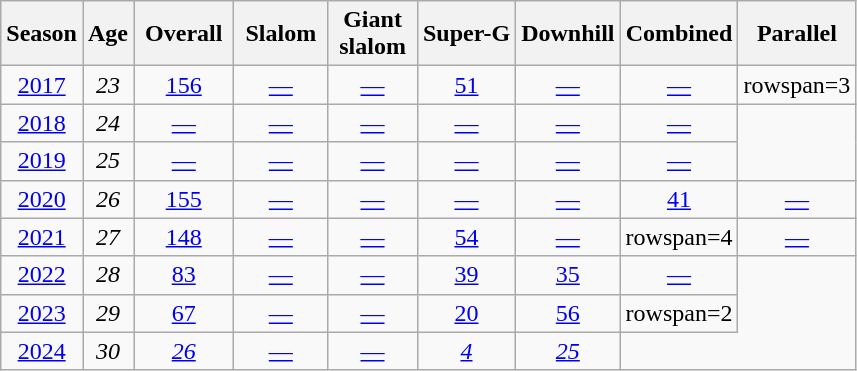<table class=wikitable style="text-align:center">
<tr>
<th>Season</th>
<th>Age</th>
<th> Overall </th>
<th> Slalom </th>
<th>Giant<br> slalom </th>
<th>Super-G</th>
<th>Downhill</th>
<th>Combined</th>
<th>Parallel</th>
</tr>
<tr>
<td><a href='#'>2017</a></td>
<td><em>23</em></td>
<td><a href='#'>156</a></td>
<td><a href='#'>—</a></td>
<td><a href='#'>—</a></td>
<td><a href='#'>51</a></td>
<td><a href='#'>—</a></td>
<td><a href='#'>—</a></td>
<td>rowspan=3 </td>
</tr>
<tr>
<td><a href='#'>2018</a></td>
<td><em>24</em></td>
<td><a href='#'>—</a></td>
<td><a href='#'>—</a></td>
<td><a href='#'>—</a></td>
<td><a href='#'>—</a></td>
<td><a href='#'>—</a></td>
<td><a href='#'>—</a></td>
</tr>
<tr>
<td><a href='#'>2019</a></td>
<td><em>25</em></td>
<td><a href='#'>—</a></td>
<td><a href='#'>—</a></td>
<td><a href='#'>—</a></td>
<td><a href='#'>—</a></td>
<td><a href='#'>—</a></td>
<td><a href='#'>—</a></td>
</tr>
<tr>
<td><a href='#'>2020</a></td>
<td><em>26</em></td>
<td><a href='#'>155</a></td>
<td><a href='#'>—</a></td>
<td><a href='#'>—</a></td>
<td><a href='#'>—</a></td>
<td><a href='#'>—</a></td>
<td><a href='#'>41</a></td>
<td><a href='#'>—</a></td>
</tr>
<tr>
<td><a href='#'>2021</a></td>
<td><em>27</em></td>
<td><a href='#'>148</a></td>
<td><a href='#'>—</a></td>
<td><a href='#'>—</a></td>
<td><a href='#'>54</a></td>
<td><a href='#'>—</a></td>
<td>rowspan=4 </td>
<td><a href='#'>—</a></td>
</tr>
<tr>
<td><a href='#'>2022</a></td>
<td><em>28</em></td>
<td><a href='#'>83</a></td>
<td><a href='#'>—</a></td>
<td><a href='#'>—</a></td>
<td><a href='#'>39</a></td>
<td><a href='#'>35</a></td>
<td><a href='#'>—</a></td>
</tr>
<tr>
<td><a href='#'>2023</a></td>
<td><em>29</em></td>
<td><a href='#'>67</a></td>
<td><a href='#'>—</a></td>
<td><a href='#'>—</a></td>
<td><a href='#'>20</a></td>
<td><a href='#'>56</a></td>
<td>rowspan=2 </td>
</tr>
<tr>
<td><a href='#'>2024</a></td>
<td><em>30</em></td>
<td><a href='#'><em>26</em></a></td>
<td><a href='#'>—</a></td>
<td><a href='#'>—</a></td>
<td><a href='#'><em>4</em></a></td>
<td><a href='#'><em>25</em></a></td>
</tr>
</table>
